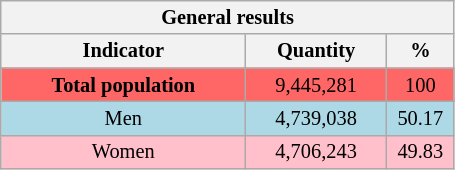<table class="wikitable" id="cx9" style="text-align:center;clear:all; margin-right:8px; font-size:85%;" width="24%">
<tr>
<th colspan="8">General results</th>
</tr>
<tr>
<th width="35%">Indicator</th>
<th width="20%">Quantity</th>
<th width="5%">%</th>
</tr>
<tr bgcolor="#FF6666">
<td><strong>Total population</strong></td>
<td align="center">9,445,281</td>
<td align="center">100</td>
</tr>
<tr bgcolor="#ADD8E6">
<td>Men</td>
<td align="center">4,739,038</td>
<td align="center">50.17</td>
</tr>
<tr bgcolor="#FFC0CB">
<td>Women</td>
<td align="center">4,706,243</td>
<td align="center">49.83</td>
</tr>
</table>
